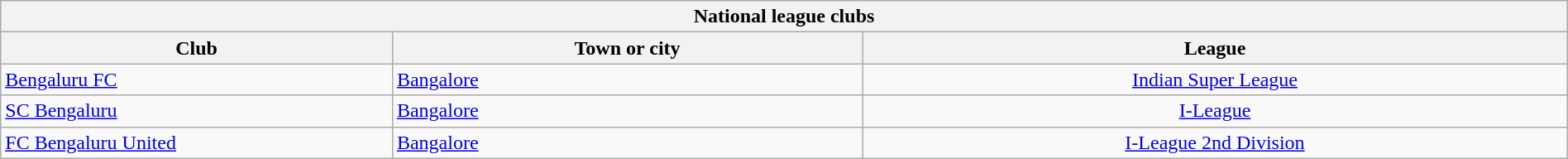<table class="wikitable sortable" width="100%">
<tr>
<th colspan="3">National league clubs</th>
</tr>
<tr>
<th !width="25%">Club</th>
<th width="30%">Town or city</th>
<th width="45%">League</th>
</tr>
<tr>
<td><a href='#'>Bengaluru FC</a></td>
<td><a href='#'>Bangalore</a></td>
<td align="center"><a href='#'>Indian Super League</a></td>
</tr>
<tr>
<td><a href='#'>SC Bengaluru</a></td>
<td><a href='#'>Bangalore</a></td>
<td align="center"><a href='#'>I-League</a></td>
</tr>
<tr>
<td><a href='#'>FC Bengaluru United</a></td>
<td><a href='#'>Bangalore</a></td>
<td align="center"><a href='#'>I-League 2nd Division</a></td>
</tr>
</table>
